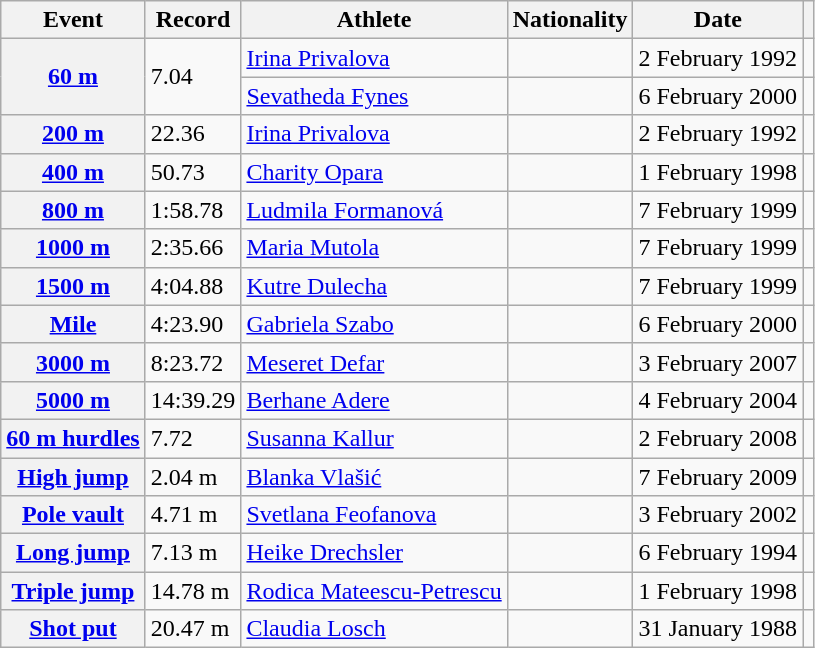<table class="wikitable plainrowheaders sticky-header">
<tr>
<th scope="col">Event</th>
<th scope="col">Record</th>
<th scope="col">Athlete</th>
<th scope="col">Nationality</th>
<th scope="col">Date</th>
<th scope="col"></th>
</tr>
<tr>
<th scope="rowgroup" rowspan="2"><a href='#'>60 m</a></th>
<td rowspan="2">7.04</td>
<td><a href='#'>Irina Privalova</a></td>
<td></td>
<td>2 February 1992</td>
<td></td>
</tr>
<tr>
<td><a href='#'>Sevatheda Fynes</a></td>
<td></td>
<td>6 February 2000</td>
<td></td>
</tr>
<tr>
<th scope="row"><a href='#'>200 m</a></th>
<td>22.36</td>
<td><a href='#'>Irina Privalova</a></td>
<td></td>
<td>2 February 1992</td>
<td></td>
</tr>
<tr>
<th scope="row"><a href='#'>400 m</a></th>
<td>50.73</td>
<td><a href='#'>Charity Opara</a></td>
<td></td>
<td>1 February 1998</td>
<td></td>
</tr>
<tr>
<th scope="row"><a href='#'>800 m</a></th>
<td>1:58.78</td>
<td><a href='#'>Ludmila Formanová</a></td>
<td></td>
<td>7 February 1999</td>
<td></td>
</tr>
<tr>
<th scope="row"><a href='#'>1000 m</a></th>
<td>2:35.66</td>
<td><a href='#'>Maria Mutola</a></td>
<td></td>
<td>7 February 1999</td>
<td></td>
</tr>
<tr>
<th scope="row"><a href='#'>1500 m</a></th>
<td>4:04.88</td>
<td><a href='#'>Kutre Dulecha</a></td>
<td></td>
<td>7 February 1999</td>
<td></td>
</tr>
<tr>
<th scope="row"><a href='#'>Mile</a></th>
<td>4:23.90</td>
<td><a href='#'>Gabriela Szabo</a></td>
<td></td>
<td>6 February 2000</td>
<td></td>
</tr>
<tr>
<th scope="row"><a href='#'>3000 m</a></th>
<td>8:23.72</td>
<td><a href='#'>Meseret Defar</a></td>
<td></td>
<td>3 February 2007</td>
<td></td>
</tr>
<tr>
<th scope="row"><a href='#'>5000 m</a></th>
<td>14:39.29</td>
<td><a href='#'>Berhane Adere</a></td>
<td></td>
<td>4 February 2004</td>
<td></td>
</tr>
<tr>
<th scope="row"><a href='#'>60 m hurdles</a></th>
<td>7.72</td>
<td><a href='#'>Susanna Kallur</a></td>
<td></td>
<td>2 February 2008</td>
<td></td>
</tr>
<tr>
<th scope="row"><a href='#'>High jump</a></th>
<td>2.04 m</td>
<td><a href='#'>Blanka Vlašić</a></td>
<td></td>
<td>7 February 2009</td>
<td></td>
</tr>
<tr>
<th scope="row"><a href='#'>Pole vault</a></th>
<td>4.71 m</td>
<td><a href='#'>Svetlana Feofanova</a></td>
<td></td>
<td>3 February 2002</td>
<td></td>
</tr>
<tr>
<th scope="row"><a href='#'>Long jump</a></th>
<td>7.13 m</td>
<td><a href='#'>Heike Drechsler</a></td>
<td></td>
<td>6 February 1994</td>
<td></td>
</tr>
<tr>
<th scope="row"><a href='#'>Triple jump</a></th>
<td>14.78 m</td>
<td><a href='#'>Rodica Mateescu-Petrescu</a></td>
<td></td>
<td>1 February 1998</td>
<td></td>
</tr>
<tr>
<th scope="row"><a href='#'>Shot put</a></th>
<td>20.47 m</td>
<td><a href='#'>Claudia Losch</a></td>
<td></td>
<td>31 January 1988</td>
<td></td>
</tr>
</table>
